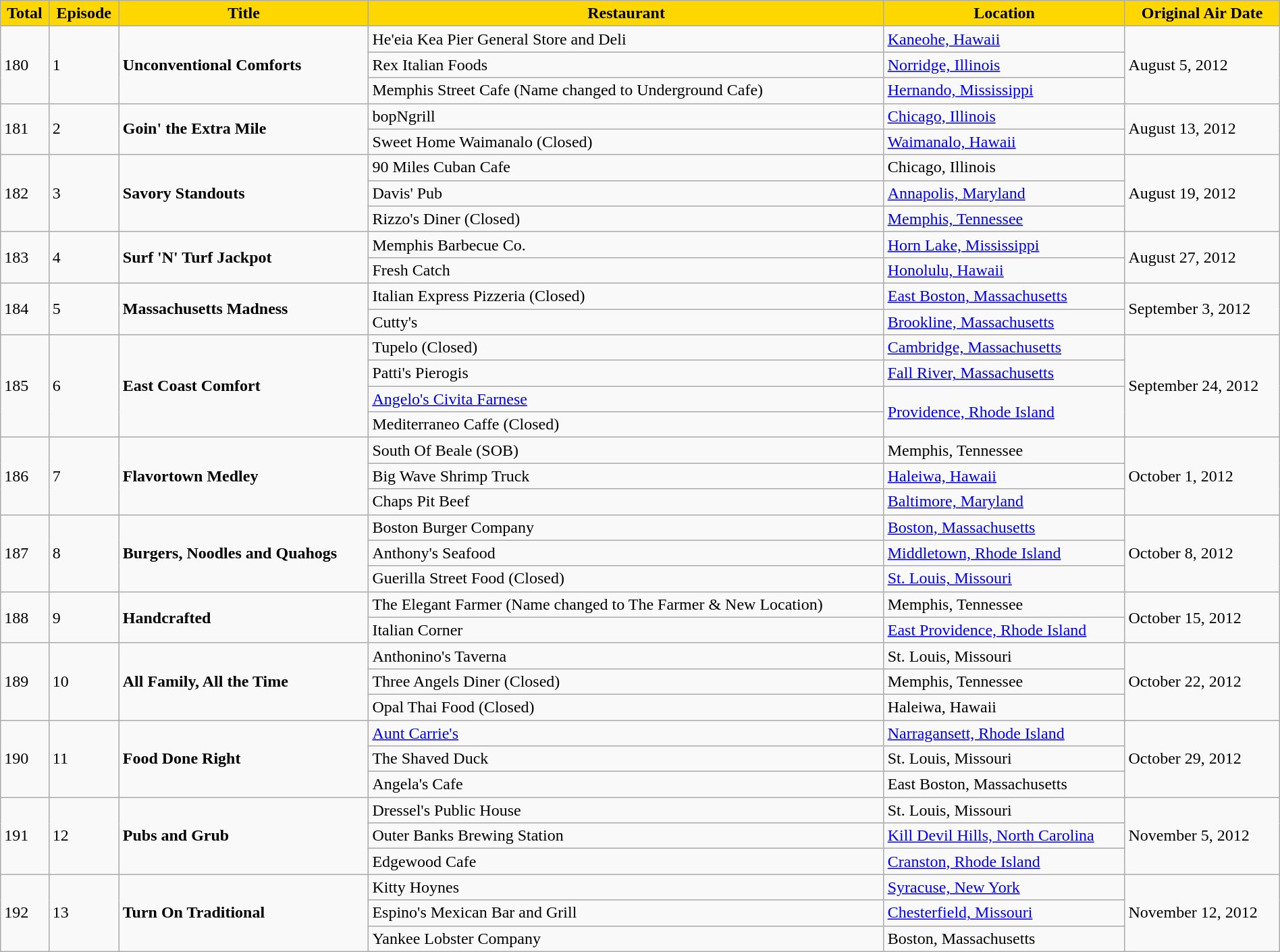<table class="wikitable" style="width: 100%;">
<tr>
<th # style="background:gold;">Total</th>
<th # style="background:gold;">Episode</th>
<th # style="background:gold;">Title</th>
<th # style="background:gold;">Restaurant</th>
<th # style="background:gold;">Location</th>
<th # style="background:gold;">Original Air Date</th>
</tr>
<tr>
<td rowspan="3">180</td>
<td rowspan="3">1</td>
<td rowspan="3"><strong>Unconventional Comforts</strong></td>
<td>He'eia Kea Pier General Store and Deli</td>
<td><a href='#'>Kaneohe, Hawaii</a></td>
<td rowspan="3">August 5, 2012</td>
</tr>
<tr>
<td>Rex Italian Foods</td>
<td><a href='#'>Norridge, Illinois</a></td>
</tr>
<tr>
<td>Memphis Street Cafe (Name changed to Underground Cafe)</td>
<td><a href='#'>Hernando, Mississippi</a></td>
</tr>
<tr>
<td rowspan="2">181</td>
<td rowspan="2">2</td>
<td rowspan="2"><strong>Goin' the Extra Mile</strong></td>
<td>bopNgrill</td>
<td><a href='#'>Chicago, Illinois</a></td>
<td rowspan="2">August 13, 2012</td>
</tr>
<tr>
<td>Sweet Home Waimanalo (Closed)</td>
<td><a href='#'>Waimanalo, Hawaii</a></td>
</tr>
<tr>
<td rowspan="3">182</td>
<td rowspan="3">3</td>
<td rowspan="3"><strong>Savory Standouts</strong></td>
<td>90 Miles Cuban Cafe</td>
<td>Chicago, Illinois</td>
<td rowspan="3">August 19, 2012</td>
</tr>
<tr>
<td>Davis' Pub</td>
<td><a href='#'>Annapolis, Maryland</a></td>
</tr>
<tr>
<td>Rizzo's Diner (Closed)</td>
<td><a href='#'>Memphis, Tennessee</a></td>
</tr>
<tr>
<td rowspan="2">183</td>
<td rowspan="2">4</td>
<td rowspan="2"><strong>Surf 'N' Turf Jackpot</strong></td>
<td>Memphis Barbecue Co.</td>
<td><a href='#'>Horn Lake, Mississippi</a></td>
<td rowspan="2">August 27, 2012</td>
</tr>
<tr>
<td>Fresh Catch</td>
<td><a href='#'>Honolulu, Hawaii</a></td>
</tr>
<tr>
<td rowspan="2">184</td>
<td rowspan="2">5</td>
<td rowspan="2"><strong>Massachusetts Madness</strong></td>
<td>Italian Express Pizzeria (Closed)</td>
<td><a href='#'>East Boston, Massachusetts</a></td>
<td rowspan="2">September 3, 2012</td>
</tr>
<tr>
<td>Cutty's</td>
<td><a href='#'>Brookline, Massachusetts</a></td>
</tr>
<tr>
<td rowspan="4">185</td>
<td rowspan="4">6</td>
<td rowspan="4"><strong>East Coast Comfort</strong></td>
<td>Tupelo (Closed)</td>
<td><a href='#'>Cambridge, Massachusetts</a></td>
<td rowspan="4">September 24, 2012</td>
</tr>
<tr>
<td>Patti's Pierogis</td>
<td><a href='#'>Fall River, Massachusetts</a></td>
</tr>
<tr>
<td><a href='#'>Angelo's Civita Farnese</a></td>
<td rowspan="2"><a href='#'>Providence, Rhode Island</a></td>
</tr>
<tr>
<td>Mediterraneo Caffe (Closed)</td>
</tr>
<tr>
<td rowspan="3">186</td>
<td rowspan="3">7</td>
<td rowspan="3"><strong>Flavortown Medley</strong></td>
<td>South Of Beale (SOB)</td>
<td>Memphis, Tennessee</td>
<td rowspan="3">October 1, 2012</td>
</tr>
<tr>
<td>Big Wave Shrimp Truck</td>
<td><a href='#'>Haleiwa, Hawaii</a></td>
</tr>
<tr>
<td>Chaps Pit Beef</td>
<td><a href='#'>Baltimore, Maryland</a></td>
</tr>
<tr>
<td rowspan="3">187</td>
<td rowspan="3">8</td>
<td rowspan="3"><strong>Burgers, Noodles and Quahogs</strong></td>
<td>Boston Burger Company</td>
<td><a href='#'>Boston, Massachusetts</a></td>
<td rowspan="3">October 8, 2012</td>
</tr>
<tr>
<td>Anthony's Seafood</td>
<td><a href='#'>Middletown, Rhode Island</a></td>
</tr>
<tr>
<td>Guerilla Street Food (Closed)</td>
<td><a href='#'>St. Louis, Missouri</a></td>
</tr>
<tr>
<td rowspan="2">188</td>
<td rowspan="2">9</td>
<td rowspan="2"><strong>Handcrafted</strong></td>
<td>The Elegant Farmer (Name changed to The Farmer & New Location)</td>
<td>Memphis, Tennessee</td>
<td rowspan="2">October 15, 2012</td>
</tr>
<tr>
<td>Italian Corner</td>
<td><a href='#'>East Providence, Rhode Island</a></td>
</tr>
<tr>
<td rowspan="3">189</td>
<td rowspan="3">10</td>
<td rowspan="3"><strong>All Family, All the Time</strong></td>
<td>Anthonino's Taverna</td>
<td>St. Louis, Missouri</td>
<td rowspan="3">October 22, 2012</td>
</tr>
<tr>
<td>Three Angels Diner (Closed)</td>
<td>Memphis, Tennessee</td>
</tr>
<tr>
<td>Opal Thai Food (Closed)</td>
<td>Haleiwa, Hawaii</td>
</tr>
<tr>
<td rowspan="3">190</td>
<td rowspan="3">11</td>
<td rowspan="3"><strong>Food Done Right</strong></td>
<td><a href='#'>Aunt Carrie's</a></td>
<td><a href='#'>Narragansett, Rhode Island</a></td>
<td rowspan="3">October 29, 2012</td>
</tr>
<tr>
<td>The Shaved Duck</td>
<td>St. Louis, Missouri</td>
</tr>
<tr>
<td>Angela's Cafe</td>
<td>East Boston, Massachusetts</td>
</tr>
<tr>
<td rowspan="3">191</td>
<td rowspan="3">12</td>
<td rowspan="3"><strong>Pubs and Grub</strong></td>
<td>Dressel's Public House</td>
<td>St. Louis, Missouri</td>
<td rowspan="3">November 5, 2012</td>
</tr>
<tr>
<td>Outer Banks Brewing Station</td>
<td><a href='#'>Kill Devil Hills, North Carolina</a></td>
</tr>
<tr>
<td>Edgewood Cafe</td>
<td><a href='#'>Cranston, Rhode Island</a></td>
</tr>
<tr>
<td rowspan="3">192</td>
<td rowspan="3">13</td>
<td rowspan="3"><strong>Turn On Traditional</strong></td>
<td>Kitty Hoynes</td>
<td><a href='#'>Syracuse, New York</a></td>
<td rowspan="3">November 12, 2012</td>
</tr>
<tr>
<td>Espino's Mexican Bar and Grill</td>
<td><a href='#'>Chesterfield, Missouri</a></td>
</tr>
<tr>
<td>Yankee Lobster Company</td>
<td>Boston, Massachusetts</td>
</tr>
</table>
